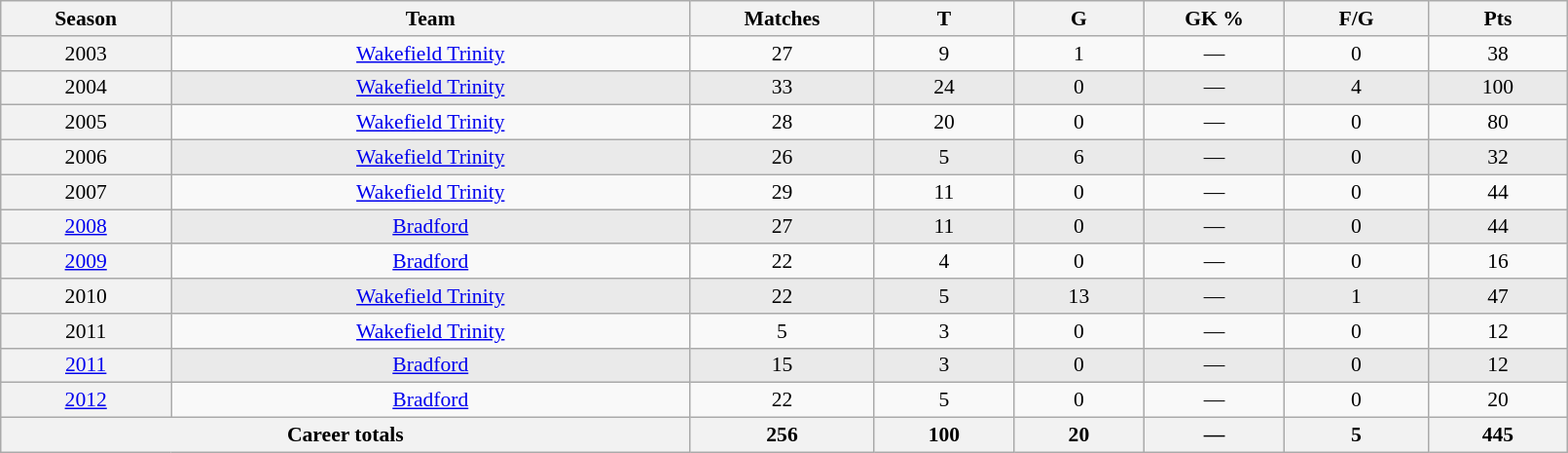<table class="wikitable sortable"  style="font-size:90%; text-align:center; width:85%;">
<tr>
<th width=2%>Season</th>
<th width=8%>Team</th>
<th width=2%>Matches</th>
<th width=2%>T</th>
<th width=2%>G</th>
<th width=2%>GK %</th>
<th width=2%>F/G</th>
<th width=2%>Pts</th>
</tr>
<tr>
<th scope="row" style="text-align:center; font-weight:normal">2003</th>
<td style="text-align:center;"> <a href='#'>Wakefield Trinity</a></td>
<td>27</td>
<td>9</td>
<td>1</td>
<td>—</td>
<td>0</td>
<td>38</td>
</tr>
<tr style="background-color: #EAEAEA">
<th scope="row" style="text-align:center; font-weight:normal">2004</th>
<td style="text-align:center;"> <a href='#'>Wakefield Trinity</a></td>
<td>33</td>
<td>24</td>
<td>0</td>
<td>—</td>
<td>4</td>
<td>100</td>
</tr>
<tr>
<th scope="row" style="text-align:center; font-weight:normal">2005</th>
<td style="text-align:center;"> <a href='#'>Wakefield Trinity</a></td>
<td>28</td>
<td>20</td>
<td>0</td>
<td>—</td>
<td>0</td>
<td>80</td>
</tr>
<tr style="background-color: #EAEAEA">
<th scope="row" style="text-align:center; font-weight:normal">2006</th>
<td style="text-align:center;"> <a href='#'>Wakefield Trinity</a></td>
<td>26</td>
<td>5</td>
<td>6</td>
<td>—</td>
<td>0</td>
<td>32</td>
</tr>
<tr>
<th scope="row" style="text-align:center; font-weight:normal">2007</th>
<td style="text-align:center;"> <a href='#'>Wakefield Trinity</a></td>
<td>29</td>
<td>11</td>
<td>0</td>
<td>—</td>
<td>0</td>
<td>44</td>
</tr>
<tr style="background-color: #EAEAEA">
<th scope="row" style="text-align:center; font-weight:normal"><a href='#'>2008</a></th>
<td style="text-align:center;"> <a href='#'>Bradford</a></td>
<td>27</td>
<td>11</td>
<td>0</td>
<td>—</td>
<td>0</td>
<td>44</td>
</tr>
<tr>
<th scope="row" style="text-align:center; font-weight:normal"><a href='#'>2009</a></th>
<td style="text-align:center;"> <a href='#'>Bradford</a></td>
<td>22</td>
<td>4</td>
<td>0</td>
<td>—</td>
<td>0</td>
<td>16</td>
</tr>
<tr style="background-color: #EAEAEA">
<th scope="row" style="text-align:center; font-weight:normal">2010</th>
<td style="text-align:center;"> <a href='#'>Wakefield Trinity</a></td>
<td>22</td>
<td>5</td>
<td>13</td>
<td>—</td>
<td>1</td>
<td>47</td>
</tr>
<tr>
<th scope="row" style="text-align:center; font-weight:normal">2011</th>
<td style="text-align:center;"> <a href='#'>Wakefield Trinity</a></td>
<td>5</td>
<td>3</td>
<td>0</td>
<td>—</td>
<td>0</td>
<td>12</td>
</tr>
<tr style="background-color: #EAEAEA">
<th scope="row" style="text-align:center; font-weight:normal"><a href='#'>2011</a></th>
<td style="text-align:center;"> <a href='#'>Bradford</a></td>
<td>15</td>
<td>3</td>
<td>0</td>
<td>—</td>
<td>0</td>
<td>12</td>
</tr>
<tr>
<th scope="row" style="text-align:center; font-weight:normal"><a href='#'>2012</a></th>
<td style="text-align:center;"> <a href='#'>Bradford</a></td>
<td>22</td>
<td>5</td>
<td>0</td>
<td>—</td>
<td>0</td>
<td>20</td>
</tr>
<tr class="sortbottom">
<th colspan=2>Career totals</th>
<th>256</th>
<th>100</th>
<th>20</th>
<th>—</th>
<th>5</th>
<th>445</th>
</tr>
</table>
